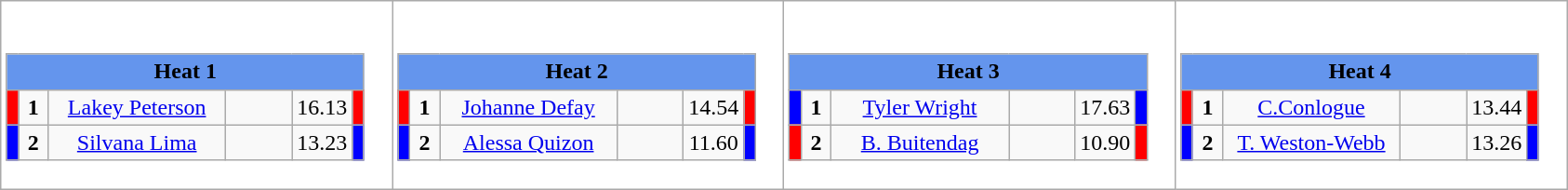<table class="wikitable" style="background:#fff;">
<tr>
<td><div><br><table class="wikitable">
<tr>
<td colspan="6"  style="text-align:center; background:#6495ed;"><strong>Heat 1</strong></td>
</tr>
<tr>
<td style="width:01px; background:#f00;"></td>
<td style="width:14px; text-align:center;"><strong>1</strong></td>
<td style="width:120px; text-align:center;"><a href='#'>Lakey Peterson</a></td>
<td style="width:40px; text-align:center;"></td>
<td style="width:20px; text-align:center;">16.13</td>
<td style="width:01px; background:#f00;"></td>
</tr>
<tr>
<td style="width:01px; background:#00f;"></td>
<td style="width:14px; text-align:center;"><strong>2</strong></td>
<td style="width:120px; text-align:center;"><a href='#'>Silvana Lima</a></td>
<td style="width:40px; text-align:center;"></td>
<td style="width:20px; text-align:center;">13.23</td>
<td style="width:01px; background:#00f;"></td>
</tr>
</table>
</div></td>
<td><div><br><table class="wikitable">
<tr>
<td colspan="6"  style="text-align:center; background:#6495ed;"><strong>Heat 2</strong></td>
</tr>
<tr>
<td style="width:01px; background:#f00;"></td>
<td style="width:14px; text-align:center;"><strong>1</strong></td>
<td style="width:120px; text-align:center;"><a href='#'>Johanne Defay</a></td>
<td style="width:40px; text-align:center;"></td>
<td style="width:20px; text-align:center;">14.54</td>
<td style="width:01px; background:#f00;"></td>
</tr>
<tr>
<td style="width:01px; background:#00f;"></td>
<td style="width:14px; text-align:center;"><strong>2</strong></td>
<td style="width:120px; text-align:center;"><a href='#'>Alessa Quizon</a></td>
<td style="width:40px; text-align:center;"></td>
<td style="width:20px; text-align:center;">11.60</td>
<td style="width:01px; background:#00f;"></td>
</tr>
</table>
</div></td>
<td><div><br><table class="wikitable">
<tr>
<td colspan="6"  style="text-align:center; background:#6495ed;"><strong>Heat 3</strong></td>
</tr>
<tr>
<td style="width:01px; background:#00f;"></td>
<td style="width:14px; text-align:center;"><strong>1</strong></td>
<td style="width:120px; text-align:center;"><a href='#'>Tyler Wright</a></td>
<td style="width:40px; text-align:center;"></td>
<td style="width:20px; text-align:center;">17.63</td>
<td style="width:01px; background:#00f;"></td>
</tr>
<tr>
<td style="width:01px; background:#f00;"></td>
<td style="width:14px; text-align:center;"><strong>2</strong></td>
<td style="width:120px; text-align:center;"><a href='#'>B. Buitendag</a></td>
<td style="width:40px; text-align:center;"></td>
<td style="width:20px; text-align:center;">10.90</td>
<td style="width:01px; background:#f00;"></td>
</tr>
</table>
</div></td>
<td><div><br><table class="wikitable">
<tr>
<td colspan="6"  style="text-align:center; background:#6495ed;"><strong>Heat 4</strong></td>
</tr>
<tr>
<td style="width:01px; background:#f00;"></td>
<td style="width:14px; text-align:center;"><strong>1</strong></td>
<td style="width:120px; text-align:center;"><a href='#'>C.Conlogue</a></td>
<td style="width:40px; text-align:center;"></td>
<td style="width:20px; text-align:center;">13.44</td>
<td style="width:01px; background:#f00;"></td>
</tr>
<tr>
<td style="width:01px; background:#00f;"></td>
<td style="width:14px; text-align:center;"><strong>2</strong></td>
<td style="width:120px; text-align:center;"><a href='#'>T. Weston-Webb</a></td>
<td style="width:40px; text-align:center;"></td>
<td style="width:20px; text-align:center;">13.26</td>
<td style="width:01px; background:#00f;"></td>
</tr>
</table>
</div></td>
</tr>
</table>
